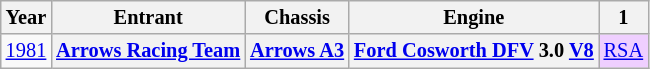<table class="wikitable" style="text-align:center; font-size:85%">
<tr>
<th>Year</th>
<th>Entrant</th>
<th>Chassis</th>
<th>Engine</th>
<th>1</th>
</tr>
<tr>
<td><a href='#'>1981</a></td>
<th nowrap><a href='#'>Arrows Racing Team</a></th>
<th nowrap><a href='#'>Arrows A3</a></th>
<th nowrap><a href='#'>Ford Cosworth DFV</a> 3.0 <a href='#'>V8</a></th>
<td style="background:#efcfff;"><a href='#'>RSA</a><br></td>
</tr>
</table>
